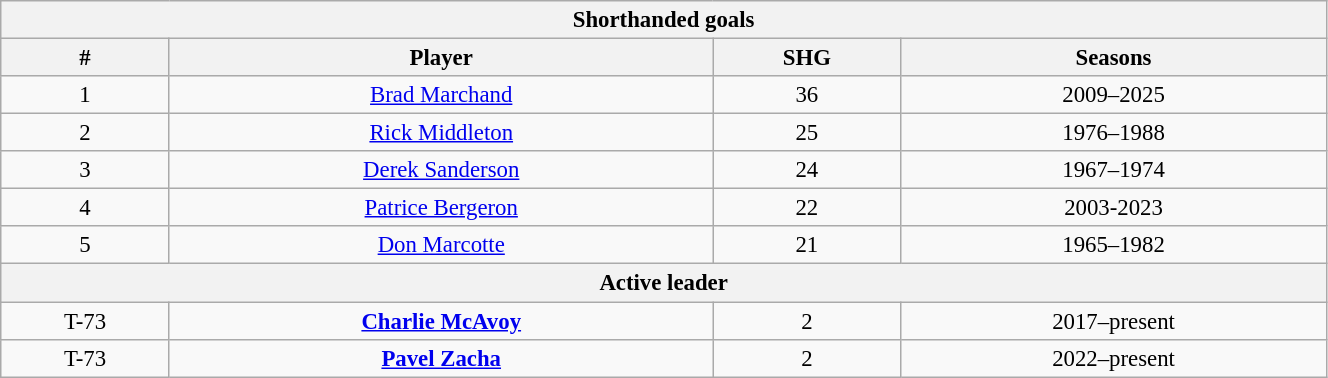<table class="wikitable" style="text-align: center; font-size: 95%" width="70%">
<tr>
<th colspan="4">Shorthanded goals</th>
</tr>
<tr>
<th>#</th>
<th>Player</th>
<th>SHG</th>
<th>Seasons</th>
</tr>
<tr>
<td>1</td>
<td><a href='#'>Brad Marchand</a></td>
<td>36</td>
<td>2009–2025</td>
</tr>
<tr>
<td>2</td>
<td><a href='#'>Rick Middleton</a></td>
<td>25</td>
<td>1976–1988</td>
</tr>
<tr>
<td>3</td>
<td><a href='#'>Derek Sanderson</a></td>
<td>24</td>
<td>1967–1974</td>
</tr>
<tr>
<td>4</td>
<td><a href='#'>Patrice Bergeron</a></td>
<td>22</td>
<td>2003-2023</td>
</tr>
<tr>
<td>5</td>
<td><a href='#'>Don Marcotte</a></td>
<td>21</td>
<td>1965–1982</td>
</tr>
<tr>
<th colspan="4">Active leader</th>
</tr>
<tr>
<td>T-73</td>
<td><strong><a href='#'>Charlie McAvoy</a></strong></td>
<td>2</td>
<td>2017–present</td>
</tr>
<tr>
<td>T-73</td>
<td><strong><a href='#'>Pavel Zacha</a></strong></td>
<td>2</td>
<td>2022–present</td>
</tr>
</table>
